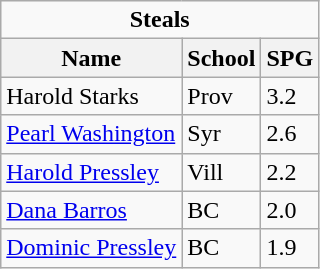<table class="wikitable">
<tr>
<td colspan=3 style="text-align:center;"><strong>Steals</strong></td>
</tr>
<tr>
<th>Name</th>
<th>School</th>
<th>SPG</th>
</tr>
<tr>
<td>Harold Starks</td>
<td>Prov</td>
<td>3.2</td>
</tr>
<tr>
<td><a href='#'>Pearl Washington</a></td>
<td>Syr</td>
<td>2.6</td>
</tr>
<tr>
<td><a href='#'>Harold Pressley</a></td>
<td>Vill</td>
<td>2.2</td>
</tr>
<tr>
<td><a href='#'>Dana Barros</a></td>
<td>BC</td>
<td>2.0</td>
</tr>
<tr>
<td><a href='#'>Dominic Pressley</a></td>
<td>BC</td>
<td>1.9</td>
</tr>
</table>
